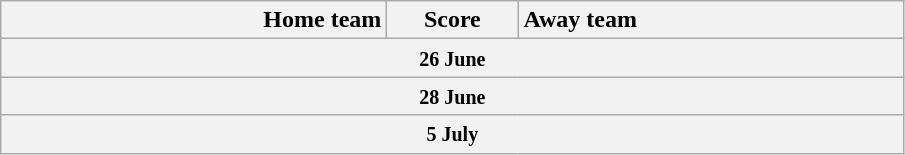<table class="wikitable" style="border-collapse: collapse;">
<tr>
<th style="text-align:right; width:250px">Home team</th>
<th style="width:80px">Score</th>
<th style="text-align:left; width:250px">Away team</th>
</tr>
<tr>
<th colspan="3" align="center"><small>26 June</small><br>




</th>
</tr>
<tr>
<th colspan="3" align="center"><small>28 June</small><br></th>
</tr>
<tr>
<th colspan="3" align="center"><small>5 July</small><br></th>
</tr>
</table>
